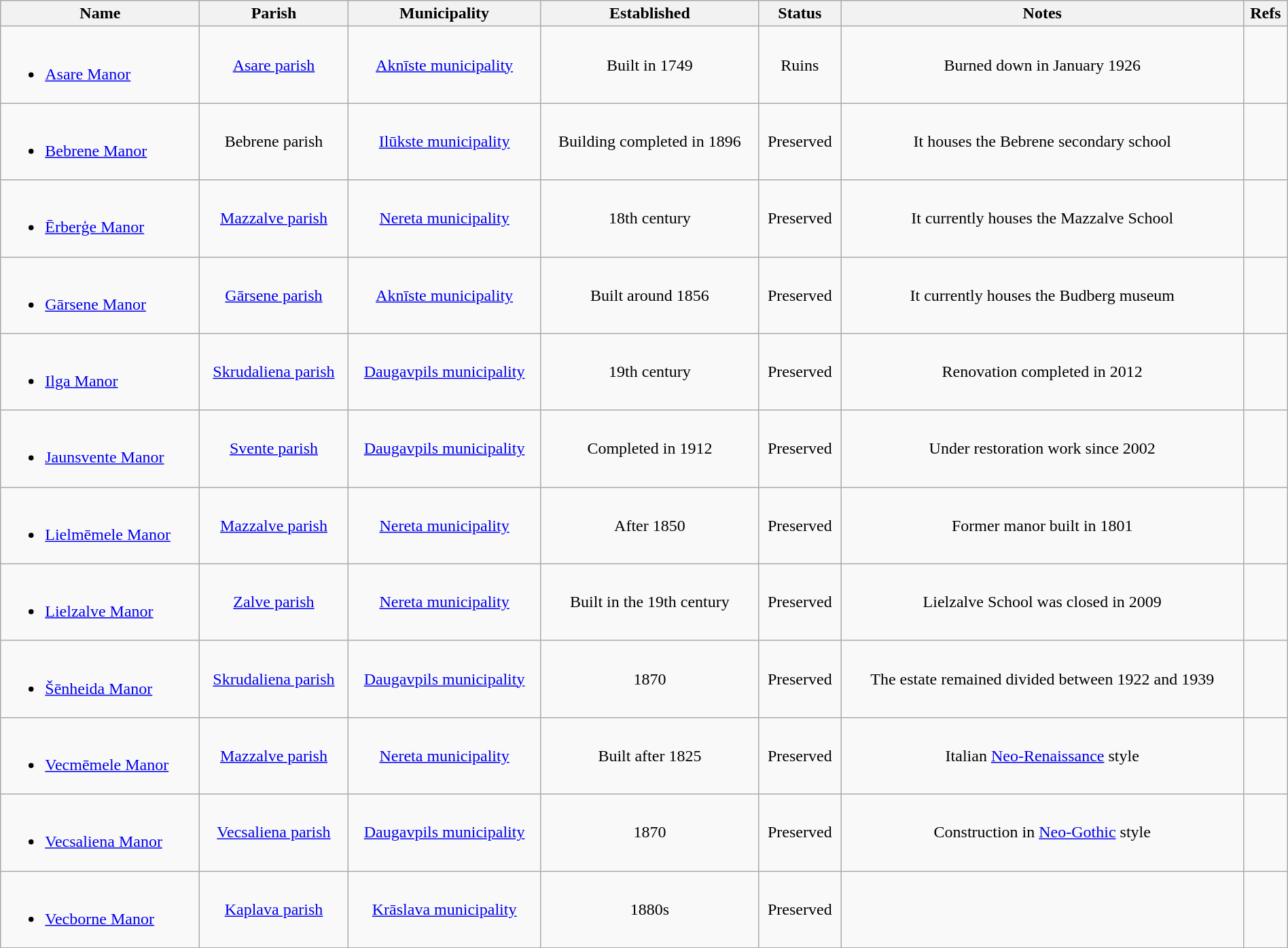<table class="sortable wikitable" style="width:100%; margin:auto;">
<tr>
<th scope="col">Name</th>
<th scope="col">Parish</th>
<th scope="col">Municipality</th>
<th scope="col">Established</th>
<th scope="col">Status</th>
<th scope="col">Notes</th>
<th scope="col">Refs</th>
</tr>
<tr>
<td align="left"><br><ul><li><a href='#'>Asare Manor</a></li></ul></td>
<td align="center"><a href='#'>Asare parish</a></td>
<td align="center"><a href='#'>Aknīste municipality</a></td>
<td align="center">Built in 1749</td>
<td align="center">Ruins</td>
<td align="center">Burned down in January 1926</td>
<td align="center"></td>
</tr>
<tr>
<td align="left"><br><ul><li><a href='#'>Bebrene Manor</a></li></ul></td>
<td align="center">Bebrene parish</td>
<td align="center"><a href='#'>Ilūkste municipality</a></td>
<td align="center">Building completed in 1896</td>
<td align="center">Preserved</td>
<td align="center">It houses the Bebrene secondary school</td>
<td align="center"></td>
</tr>
<tr>
<td align="left"><br><ul><li><a href='#'>Ērberģe Manor</a></li></ul></td>
<td align="center"><a href='#'>Mazzalve parish</a></td>
<td align="center"><a href='#'>Nereta municipality</a></td>
<td align="center">18th century</td>
<td align="center">Preserved</td>
<td align="center">It currently houses the Mazzalve School</td>
<td align="center"></td>
</tr>
<tr>
<td align="left"><br><ul><li><a href='#'>Gārsene Manor</a></li></ul></td>
<td align="center"><a href='#'>Gārsene parish</a></td>
<td align="center"><a href='#'>Aknīste municipality</a></td>
<td align="center">Built around 1856</td>
<td align="center">Preserved</td>
<td align="center">It currently houses the Budberg museum</td>
<td align="center"></td>
</tr>
<tr>
<td align="left"><br><ul><li><a href='#'>Ilga Manor</a></li></ul></td>
<td align="center"><a href='#'>Skrudaliena parish</a></td>
<td align="center"><a href='#'>Daugavpils municipality</a></td>
<td align="center">19th century</td>
<td align="center">Preserved</td>
<td align="center">Renovation completed in 2012</td>
<td align="center"></td>
</tr>
<tr>
<td align="left"><br><ul><li><a href='#'>Jaunsvente Manor</a></li></ul></td>
<td align="center"><a href='#'>Svente parish</a></td>
<td align="center"><a href='#'>Daugavpils municipality</a></td>
<td align="center">Completed in 1912</td>
<td align="center">Preserved</td>
<td align="center">Under restoration work since 2002</td>
<td align="center"></td>
</tr>
<tr>
<td align="left"><br><ul><li><a href='#'>Lielmēmele Manor</a></li></ul></td>
<td align="center"><a href='#'>Mazzalve parish</a></td>
<td align="center"><a href='#'>Nereta municipality</a></td>
<td align="center">After 1850</td>
<td align="center">Preserved</td>
<td align="center">Former manor built in 1801</td>
<td align="center"></td>
</tr>
<tr>
<td align="left"><br><ul><li><a href='#'>Lielzalve Manor</a></li></ul></td>
<td align="center"><a href='#'>Zalve parish</a></td>
<td align="center"><a href='#'>Nereta municipality</a></td>
<td align="center">Built in the 19th century</td>
<td align="center">Preserved</td>
<td align="center">Lielzalve School was closed in 2009</td>
<td align="center"></td>
</tr>
<tr>
<td align="left"><br><ul><li><a href='#'>Šēnheida Manor</a></li></ul></td>
<td align="center"><a href='#'>Skrudaliena parish</a></td>
<td align="center"><a href='#'>Daugavpils municipality</a></td>
<td align="center">1870</td>
<td align="center">Preserved</td>
<td align="center">The estate remained divided between 1922 and 1939</td>
<td align="center"></td>
</tr>
<tr>
<td align="left"><br><ul><li><a href='#'>Vecmēmele Manor</a></li></ul></td>
<td align="center"><a href='#'>Mazzalve parish</a></td>
<td align="center"><a href='#'>Nereta municipality</a></td>
<td align="center">Built after 1825</td>
<td align="center">Preserved</td>
<td align="center">Italian <a href='#'>Neo-Renaissance</a> style</td>
<td align="center"></td>
</tr>
<tr>
<td align="left"><br><ul><li><a href='#'>Vecsaliena Manor</a></li></ul></td>
<td align="center"><a href='#'>Vecsaliena parish</a></td>
<td align="center"><a href='#'>Daugavpils municipality</a></td>
<td align="center">1870</td>
<td align="center">Preserved</td>
<td align="center">Construction in <a href='#'>Neo-Gothic</a> style</td>
<td align="center"></td>
</tr>
<tr>
<td align="left"><br><ul><li><a href='#'>Vecborne Manor</a></li></ul></td>
<td align="center"><a href='#'>Kaplava parish</a></td>
<td align="center"><a href='#'>Krāslava municipality</a></td>
<td align="center">1880s</td>
<td align="center">Preserved</td>
<td align="center"></td>
<td align="center"></td>
</tr>
</table>
